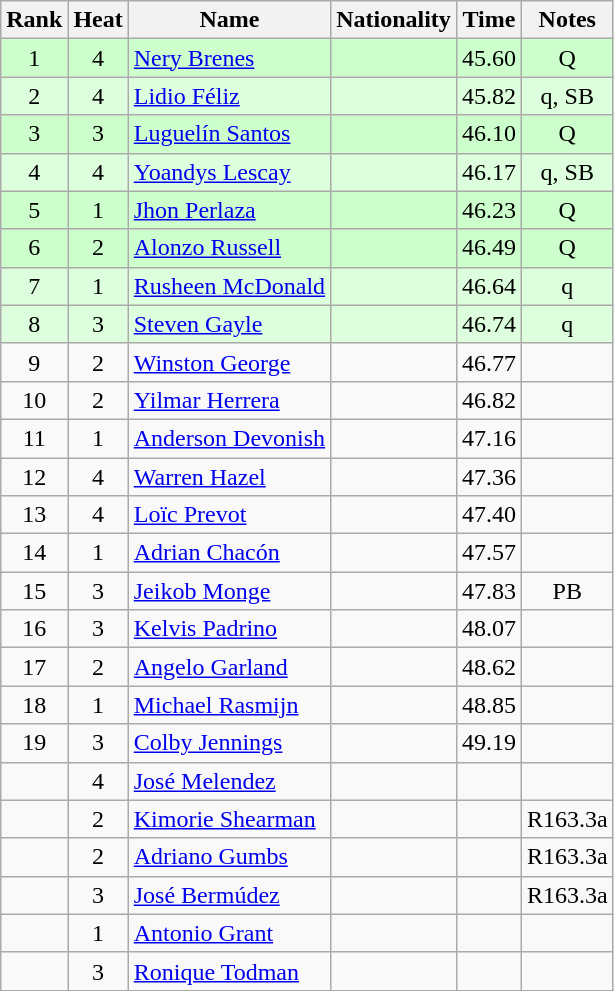<table class="wikitable sortable" style="text-align:center">
<tr>
<th>Rank</th>
<th>Heat</th>
<th>Name</th>
<th>Nationality</th>
<th>Time</th>
<th>Notes</th>
</tr>
<tr bgcolor=ccffcc>
<td>1</td>
<td>4</td>
<td align=left><a href='#'>Nery Brenes</a></td>
<td align=left></td>
<td>45.60</td>
<td>Q</td>
</tr>
<tr bgcolor=ddffdd>
<td>2</td>
<td>4</td>
<td align=left><a href='#'>Lidio Féliz</a></td>
<td align=left></td>
<td>45.82</td>
<td>q, SB</td>
</tr>
<tr bgcolor=ccffcc>
<td>3</td>
<td>3</td>
<td align=left><a href='#'>Luguelín Santos</a></td>
<td align=left></td>
<td>46.10</td>
<td>Q</td>
</tr>
<tr bgcolor=ddffdd>
<td>4</td>
<td>4</td>
<td align=left><a href='#'>Yoandys Lescay</a></td>
<td align=left></td>
<td>46.17</td>
<td>q, SB</td>
</tr>
<tr bgcolor=ccffcc>
<td>5</td>
<td>1</td>
<td align=left><a href='#'>Jhon Perlaza</a></td>
<td align=left></td>
<td>46.23</td>
<td>Q</td>
</tr>
<tr bgcolor=ccffcc>
<td>6</td>
<td>2</td>
<td align=left><a href='#'>Alonzo Russell</a></td>
<td align=left></td>
<td>46.49</td>
<td>Q</td>
</tr>
<tr bgcolor=ddffdd>
<td>7</td>
<td>1</td>
<td align=left><a href='#'>Rusheen McDonald</a></td>
<td align=left></td>
<td>46.64</td>
<td>q</td>
</tr>
<tr bgcolor=ddffdd>
<td>8</td>
<td>3</td>
<td align=left><a href='#'>Steven Gayle</a></td>
<td align=left></td>
<td>46.74</td>
<td>q</td>
</tr>
<tr>
<td>9</td>
<td>2</td>
<td align=left><a href='#'>Winston George</a></td>
<td align=left></td>
<td>46.77</td>
<td></td>
</tr>
<tr>
<td>10</td>
<td>2</td>
<td align=left><a href='#'>Yilmar Herrera</a></td>
<td align=left></td>
<td>46.82</td>
<td></td>
</tr>
<tr>
<td>11</td>
<td>1</td>
<td align=left><a href='#'>Anderson Devonish</a></td>
<td align=left></td>
<td>47.16</td>
<td></td>
</tr>
<tr>
<td>12</td>
<td>4</td>
<td align=left><a href='#'>Warren Hazel</a></td>
<td align=left></td>
<td>47.36</td>
<td></td>
</tr>
<tr>
<td>13</td>
<td>4</td>
<td align=left><a href='#'>Loïc Prevot</a></td>
<td align=left></td>
<td>47.40</td>
<td></td>
</tr>
<tr>
<td>14</td>
<td>1</td>
<td align=left><a href='#'>Adrian Chacón</a></td>
<td align=left></td>
<td>47.57</td>
<td></td>
</tr>
<tr>
<td>15</td>
<td>3</td>
<td align=left><a href='#'>Jeikob Monge</a></td>
<td align=left></td>
<td>47.83</td>
<td>PB</td>
</tr>
<tr>
<td>16</td>
<td>3</td>
<td align=left><a href='#'>Kelvis Padrino</a></td>
<td align=left></td>
<td>48.07</td>
<td></td>
</tr>
<tr>
<td>17</td>
<td>2</td>
<td align=left><a href='#'>Angelo Garland</a></td>
<td align=left></td>
<td>48.62</td>
<td></td>
</tr>
<tr>
<td>18</td>
<td>1</td>
<td align=left><a href='#'>Michael Rasmijn</a></td>
<td align=left></td>
<td>48.85</td>
<td></td>
</tr>
<tr>
<td>19</td>
<td>3</td>
<td align=left><a href='#'>Colby Jennings</a></td>
<td align=left></td>
<td>49.19</td>
<td></td>
</tr>
<tr>
<td></td>
<td>4</td>
<td align=left><a href='#'>José Melendez</a></td>
<td align=left></td>
<td></td>
<td></td>
</tr>
<tr>
<td></td>
<td>2</td>
<td align=left><a href='#'>Kimorie Shearman</a></td>
<td align=left></td>
<td></td>
<td>R163.3a</td>
</tr>
<tr>
<td></td>
<td>2</td>
<td align=left><a href='#'>Adriano Gumbs</a></td>
<td align=left></td>
<td></td>
<td>R163.3a</td>
</tr>
<tr>
<td></td>
<td>3</td>
<td align=left><a href='#'>José Bermúdez</a></td>
<td align=left></td>
<td></td>
<td>R163.3a</td>
</tr>
<tr>
<td></td>
<td>1</td>
<td align=left><a href='#'>Antonio Grant</a></td>
<td align=left></td>
<td></td>
<td></td>
</tr>
<tr>
<td></td>
<td>3</td>
<td align=left><a href='#'>Ronique Todman</a></td>
<td align=left></td>
<td></td>
<td></td>
</tr>
</table>
